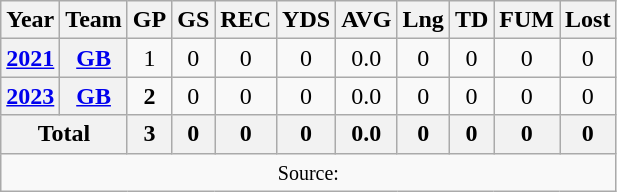<table class="wikitable" style="text-align:center">
<tr>
<th>Year</th>
<th>Team</th>
<th>GP</th>
<th>GS</th>
<th>REC</th>
<th>YDS</th>
<th>AVG</th>
<th>Lng</th>
<th>TD</th>
<th>FUM</th>
<th>Lost</th>
</tr>
<tr>
<th><a href='#'>2021</a></th>
<th><a href='#'>GB</a></th>
<td>1</td>
<td>0</td>
<td>0</td>
<td>0</td>
<td>0.0</td>
<td>0</td>
<td>0</td>
<td>0</td>
<td>0</td>
</tr>
<tr>
<th><a href='#'>2023</a></th>
<th><a href='#'>GB</a></th>
<td><strong>2</strong></td>
<td>0</td>
<td>0</td>
<td>0</td>
<td>0.0</td>
<td>0</td>
<td>0</td>
<td>0</td>
<td>0</td>
</tr>
<tr>
<th colspan="2">Total</th>
<th>3</th>
<th>0</th>
<th>0</th>
<th>0</th>
<th>0.0</th>
<th>0</th>
<th>0</th>
<th>0</th>
<th>0</th>
</tr>
<tr>
<td colspan="11"><small>Source: </small></td>
</tr>
</table>
